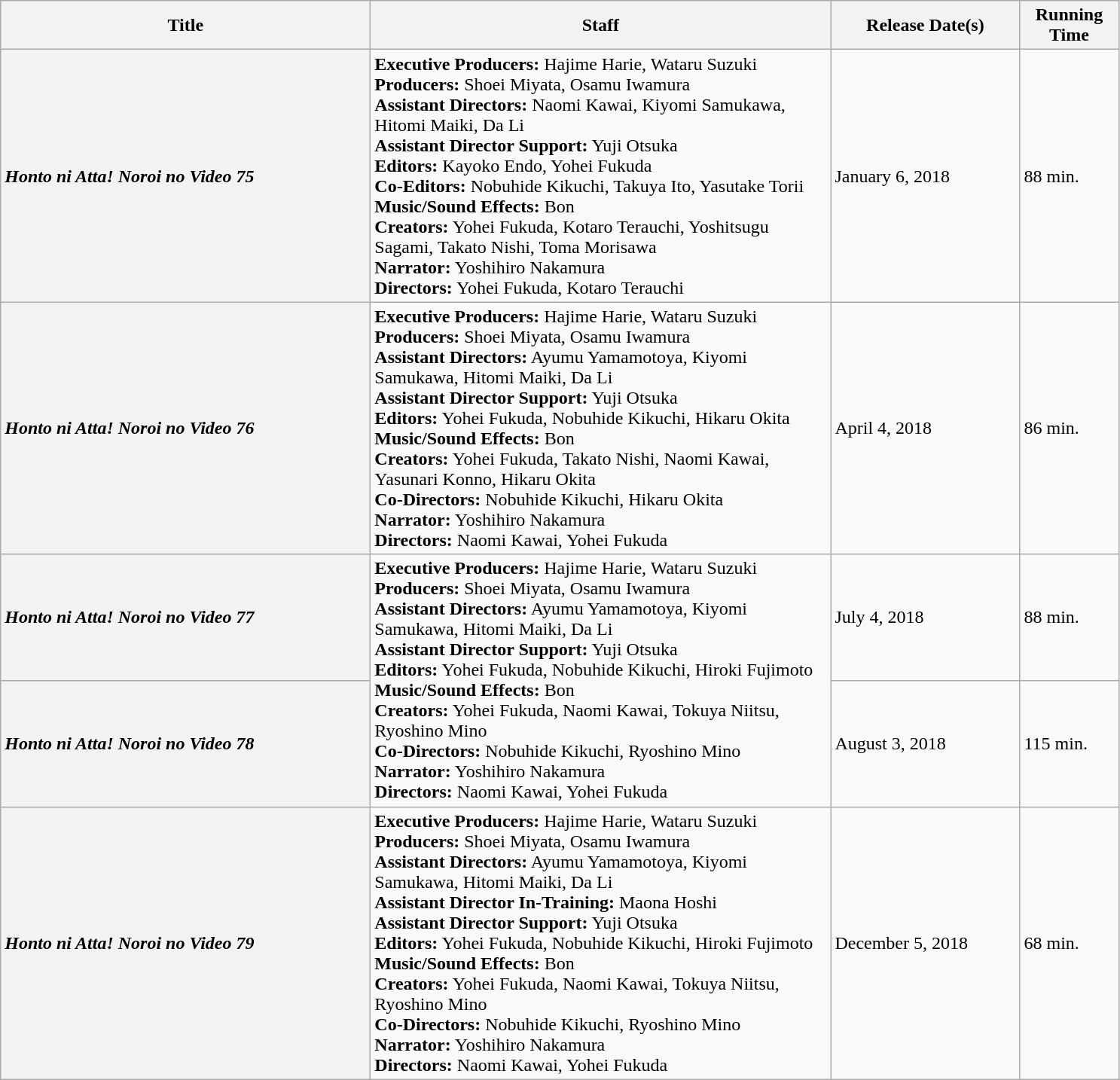<table class="wikitable mw-collapsible mw-collapsed">
<tr>
<th style=width:20.0em>Title</th>
<th style="width:25.0em">Staff</th>
<th style="width:10.0em">Release Date(s)</th>
<th style="width:5.0em">Running Time</th>
</tr>
<tr>
<th style="text-align:left"><em>Honto ni Atta! Noroi no Video 75</em></th>
<td><strong>Executive Producers:</strong> Hajime Harie, Wataru Suzuki<br><strong>Producers:</strong> Shoei Miyata, Osamu Iwamura<br><strong>Assistant Directors:</strong> Naomi Kawai, Kiyomi Samukawa, Hitomi Maiki, Da Li<br><strong>Assistant Director Support:</strong> Yuji Otsuka<br><strong>Editors:</strong> Kayoko Endo, Yohei Fukuda<br><strong>Co-Editors:</strong> Nobuhide Kikuchi, Takuya Ito, Yasutake Torii<br><strong>Music/Sound Effects:</strong> Bon<br><strong>Creators:</strong> Yohei Fukuda, Kotaro Terauchi, Yoshitsugu Sagami, Takato Nishi, Toma Morisawa<br><strong>Narrator:</strong> Yoshihiro Nakamura<br><strong>Directors:</strong> Yohei Fukuda, Kotaro Terauchi</td>
<td>January 6, 2018</td>
<td>88 min.</td>
</tr>
<tr>
<th style="text-align:left"><em>Honto ni Atta! Noroi no Video 76</em></th>
<td><strong>Executive Producers:</strong> Hajime Harie, Wataru Suzuki<br><strong>Producers:</strong> Shoei Miyata, Osamu Iwamura<br><strong>Assistant Directors:</strong> Ayumu Yamamotoya, Kiyomi Samukawa, Hitomi Maiki, Da Li<br><strong>Assistant Director Support:</strong> Yuji Otsuka<br><strong>Editors:</strong> Yohei Fukuda, Nobuhide Kikuchi, Hikaru Okita<br><strong>Music/Sound Effects:</strong> Bon<br><strong>Creators:</strong> Yohei Fukuda, Takato Nishi, Naomi Kawai, Yasunari Konno, Hikaru Okita<br><strong>Co-Directors:</strong> Nobuhide Kikuchi, Hikaru Okita<br><strong>Narrator:</strong> Yoshihiro Nakamura<br><strong>Directors:</strong> Naomi Kawai, Yohei Fukuda</td>
<td>April 4, 2018</td>
<td>86 min.</td>
</tr>
<tr>
<th style="text-align:left"><em>Honto ni Atta! Noroi no Video 77</em></th>
<td rowspan="2"><strong>Executive Producers:</strong> Hajime Harie, Wataru Suzuki<br><strong>Producers:</strong> Shoei Miyata, Osamu Iwamura<br><strong>Assistant Directors:</strong> Ayumu Yamamotoya, Kiyomi Samukawa, Hitomi Maiki, Da Li<br><strong>Assistant Director Support:</strong> Yuji Otsuka<br><strong>Editors:</strong> Yohei Fukuda, Nobuhide Kikuchi, Hiroki Fujimoto<br><strong>Music/Sound Effects:</strong> Bon<br><strong>Creators:</strong> Yohei Fukuda, Naomi Kawai, Tokuya Niitsu, Ryoshino Mino<br><strong>Co-Directors:</strong> Nobuhide Kikuchi, Ryoshino Mino<br><strong>Narrator:</strong> Yoshihiro Nakamura<br><strong>Directors:</strong> Naomi Kawai, Yohei Fukuda</td>
<td>July 4, 2018</td>
<td>88 min.</td>
</tr>
<tr>
<th style="text-align:left"><em>Honto ni Atta! Noroi no Video 78</em></th>
<td>August 3, 2018</td>
<td>115 min.</td>
</tr>
<tr>
<th style="text-align:left"><em>Honto ni Atta! Noroi no Video 79</em></th>
<td><strong>Executive Producers:</strong> Hajime Harie, Wataru Suzuki<br><strong>Producers:</strong> Shoei Miyata, Osamu Iwamura<br><strong>Assistant Directors:</strong> Ayumu Yamamotoya, Kiyomi Samukawa, Hitomi Maiki, Da Li<br><strong>Assistant Director In-Training:</strong> Maona Hoshi<br><strong>Assistant Director Support:</strong> Yuji Otsuka<br><strong>Editors:</strong> Yohei Fukuda, Nobuhide Kikuchi, Hiroki Fujimoto<br><strong>Music/Sound Effects:</strong> Bon<br><strong>Creators:</strong> Yohei Fukuda, Naomi Kawai, Tokuya Niitsu, Ryoshino Mino<br><strong>Co-Directors:</strong> Nobuhide Kikuchi, Ryoshino Mino<br><strong>Narrator:</strong> Yoshihiro Nakamura<br><strong>Directors:</strong> Naomi Kawai, Yohei Fukuda</td>
<td>December 5, 2018</td>
<td>68 min.</td>
</tr>
</table>
